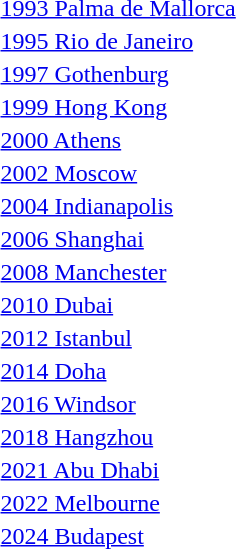<table>
<tr>
<td><a href='#'>1993 Palma de Mallorca</a></td>
<td></td>
<td></td>
<td></td>
</tr>
<tr>
<td><a href='#'>1995 Rio de Janeiro</a></td>
<td></td>
<td></td>
<td></td>
</tr>
<tr>
<td><a href='#'>1997 Gothenburg</a></td>
<td></td>
<td></td>
<td></td>
</tr>
<tr>
<td><a href='#'>1999 Hong Kong</a></td>
<td></td>
<td></td>
<td></td>
</tr>
<tr>
<td><a href='#'>2000 Athens</a></td>
<td></td>
<td></td>
<td></td>
</tr>
<tr>
<td><a href='#'>2002 Moscow</a></td>
<td></td>
<td></td>
<td></td>
</tr>
<tr>
<td><a href='#'>2004 Indianapolis</a></td>
<td></td>
<td></td>
<td></td>
</tr>
<tr>
<td><a href='#'>2006 Shanghai</a></td>
<td></td>
<td></td>
<td></td>
</tr>
<tr>
<td><a href='#'>2008 Manchester</a></td>
<td></td>
<td></td>
<td></td>
</tr>
<tr>
<td><a href='#'>2010 Dubai</a></td>
<td></td>
<td></td>
<td></td>
</tr>
<tr>
<td><a href='#'>2012 Istanbul</a></td>
<td></td>
<td></td>
<td></td>
</tr>
<tr>
<td><a href='#'>2014 Doha</a></td>
<td></td>
<td></td>
<td></td>
</tr>
<tr>
<td><a href='#'>2016 Windsor</a></td>
<td></td>
<td></td>
<td></td>
</tr>
<tr>
<td><a href='#'>2018 Hangzhou</a></td>
<td></td>
<td></td>
<td></td>
</tr>
<tr>
<td><a href='#'>2021 Abu Dhabi</a></td>
<td></td>
<td></td>
<td></td>
</tr>
<tr>
<td><a href='#'>2022 Melbourne</a></td>
<td></td>
<td></td>
<td></td>
</tr>
<tr>
<td><a href='#'>2024 Budapest</a></td>
<td></td>
<td></td>
<td></td>
</tr>
</table>
